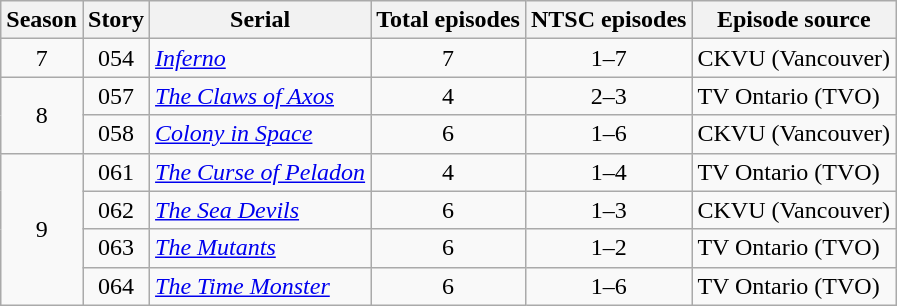<table class="wikitable">
<tr>
<th>Season</th>
<th>Story</th>
<th>Serial</th>
<th>Total episodes</th>
<th>NTSC episodes</th>
<th>Episode source</th>
</tr>
<tr>
<td align=center>7</td>
<td align=center>054</td>
<td><em><a href='#'>Inferno</a></em></td>
<td align=center>7</td>
<td align=center>1–7</td>
<td>CKVU (Vancouver)</td>
</tr>
<tr>
<td align=center rowspan=2>8</td>
<td align=center>057</td>
<td><em><a href='#'>The Claws of Axos</a></em></td>
<td align=center>4</td>
<td align=center>2–3</td>
<td>TV Ontario (TVO)</td>
</tr>
<tr>
<td align=center>058</td>
<td><em><a href='#'>Colony in Space</a></em></td>
<td align=center>6</td>
<td align=center>1–6</td>
<td>CKVU (Vancouver)</td>
</tr>
<tr>
<td align=center rowspan=4>9</td>
<td align=center>061</td>
<td><em><a href='#'>The Curse of Peladon</a></em></td>
<td align=center>4</td>
<td align=center>1–4</td>
<td>TV Ontario (TVO)</td>
</tr>
<tr>
<td align=center>062</td>
<td><em><a href='#'>The Sea Devils</a></em></td>
<td align=center>6</td>
<td align=center>1–3</td>
<td>CKVU (Vancouver)</td>
</tr>
<tr>
<td align=center>063</td>
<td><em><a href='#'>The Mutants</a></em></td>
<td align=center>6</td>
<td align=center>1–2</td>
<td>TV Ontario (TVO)</td>
</tr>
<tr>
<td align=center>064</td>
<td><em><a href='#'>The Time Monster</a></em></td>
<td align=center>6</td>
<td align=center>1–6</td>
<td>TV Ontario (TVO)</td>
</tr>
</table>
